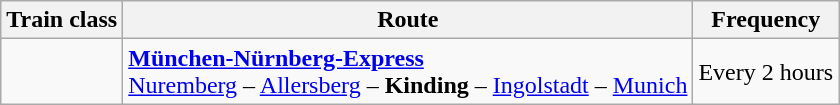<table class="wikitable">
<tr>
<th>Train class</th>
<th>Route</th>
<th>Frequency</th>
</tr>
<tr>
<td align="center"></td>
<td><strong><a href='#'>München-Nürnberg-Express</a></strong><br><a href='#'>Nuremberg</a> – <a href='#'>Allersberg</a> – <strong>Kinding</strong> – <a href='#'>Ingolstadt</a> – <a href='#'>Munich</a></td>
<td>Every 2 hours</td>
</tr>
</table>
